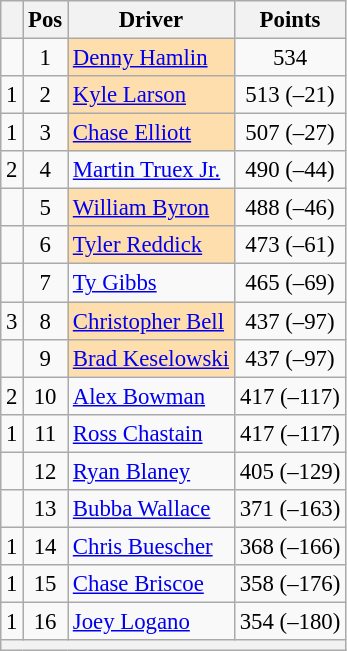<table class="wikitable" style="font-size: 95%;">
<tr>
<th></th>
<th>Pos</th>
<th>Driver</th>
<th>Points</th>
</tr>
<tr>
<td align="left"></td>
<td style="text-align:center;">1</td>
<td style="background:#FFDEAD;"><a href='#'>Denny Hamlin</a></td>
<td style="text-align:center;">534</td>
</tr>
<tr>
<td align="left"> 1</td>
<td style="text-align:center;">2</td>
<td style="background:#FFDEAD;"><a href='#'>Kyle Larson</a></td>
<td style="text-align:center;">513 (–21)</td>
</tr>
<tr>
<td align="left"> 1</td>
<td style="text-align:center;">3</td>
<td style="background:#FFDEAD;"><a href='#'>Chase Elliott</a></td>
<td style="text-align:center;">507 (–27)</td>
</tr>
<tr>
<td align="left"> 2</td>
<td style="text-align:center;">4</td>
<td><a href='#'>Martin Truex Jr.</a></td>
<td style="text-align:center;">490 (–44)</td>
</tr>
<tr>
<td align="left"></td>
<td style="text-align:center;">5</td>
<td style="background:#FFDEAD;"><a href='#'>William Byron</a></td>
<td style="text-align:center;">488 (–46)</td>
</tr>
<tr>
<td align="left"></td>
<td style="text-align:center;">6</td>
<td style="background:#FFDEAD;"><a href='#'>Tyler Reddick</a></td>
<td style="text-align:center;">473 (–61)</td>
</tr>
<tr>
<td align="left"></td>
<td style="text-align:center;">7</td>
<td><a href='#'>Ty Gibbs</a></td>
<td style="text-align:center;">465 (–69)</td>
</tr>
<tr>
<td align="left"> 3</td>
<td style="text-align:center;">8</td>
<td style="background:#FFDEAD;"><a href='#'>Christopher Bell</a></td>
<td style="text-align:center;">437 (–97)</td>
</tr>
<tr>
<td align="left"></td>
<td style="text-align:center;">9</td>
<td style="background:#FFDEAD;"><a href='#'>Brad Keselowski</a></td>
<td style="text-align:center;">437 (–97)</td>
</tr>
<tr>
<td align="left"> 2</td>
<td style="text-align:center;">10</td>
<td><a href='#'>Alex Bowman</a></td>
<td style="text-align:center;">417 (–117)</td>
</tr>
<tr>
<td align="left"> 1</td>
<td style="text-align:center;">11</td>
<td><a href='#'>Ross Chastain</a></td>
<td style="text-align:center;">417 (–117)</td>
</tr>
<tr>
<td align="left"></td>
<td style="text-align:center;">12</td>
<td><a href='#'>Ryan Blaney</a></td>
<td style="text-align:center;">405 (–129)</td>
</tr>
<tr>
<td align="left"></td>
<td style="text-align:center;">13</td>
<td><a href='#'>Bubba Wallace</a></td>
<td style="text-align:center;">371 (–163)</td>
</tr>
<tr>
<td align="left"> 1</td>
<td style="text-align:center;">14</td>
<td><a href='#'>Chris Buescher</a></td>
<td style="text-align:center;">368 (–166)</td>
</tr>
<tr>
<td align="left"> 1</td>
<td style="text-align:center;">15</td>
<td><a href='#'>Chase Briscoe</a></td>
<td style="text-align:center;">358 (–176)</td>
</tr>
<tr>
<td align="left"> 1</td>
<td style="text-align:center;">16</td>
<td><a href='#'>Joey Logano</a></td>
<td style="text-align:center;">354 (–180)</td>
</tr>
<tr class="sortbottom">
<th colspan="9"></th>
</tr>
</table>
